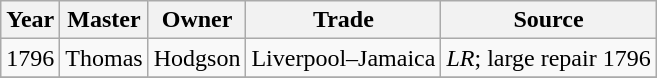<table class=" wikitable">
<tr>
<th>Year</th>
<th>Master</th>
<th>Owner</th>
<th>Trade</th>
<th>Source</th>
</tr>
<tr>
<td>1796</td>
<td>Thomas</td>
<td>Hodgson</td>
<td>Liverpool–Jamaica</td>
<td><em>LR</em>; large repair 1796</td>
</tr>
<tr>
</tr>
</table>
